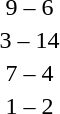<table style="text-align:center">
<tr>
<th width=200></th>
<th width=100></th>
<th width=200></th>
</tr>
<tr>
<td align=right><strong></strong></td>
<td>9 – 6</td>
<td align=left></td>
</tr>
<tr>
<td align=right></td>
<td>3 – 14</td>
<td align=left><strong></strong></td>
</tr>
<tr>
<td align=right><strong></strong></td>
<td>7 – 4</td>
<td align=left></td>
</tr>
<tr>
<td align=right></td>
<td>1 – 2</td>
<td align=left><strong></strong></td>
</tr>
</table>
